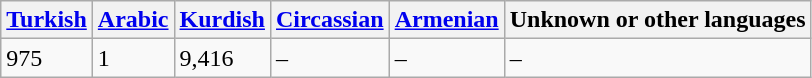<table class="wikitable">
<tr>
<th><a href='#'>Turkish</a></th>
<th><a href='#'>Arabic</a></th>
<th><a href='#'>Kurdish</a></th>
<th><a href='#'>Circassian</a></th>
<th><a href='#'>Armenian</a></th>
<th>Unknown or other languages</th>
</tr>
<tr>
<td>975</td>
<td>1</td>
<td>9,416</td>
<td>–</td>
<td>–</td>
<td>–</td>
</tr>
</table>
